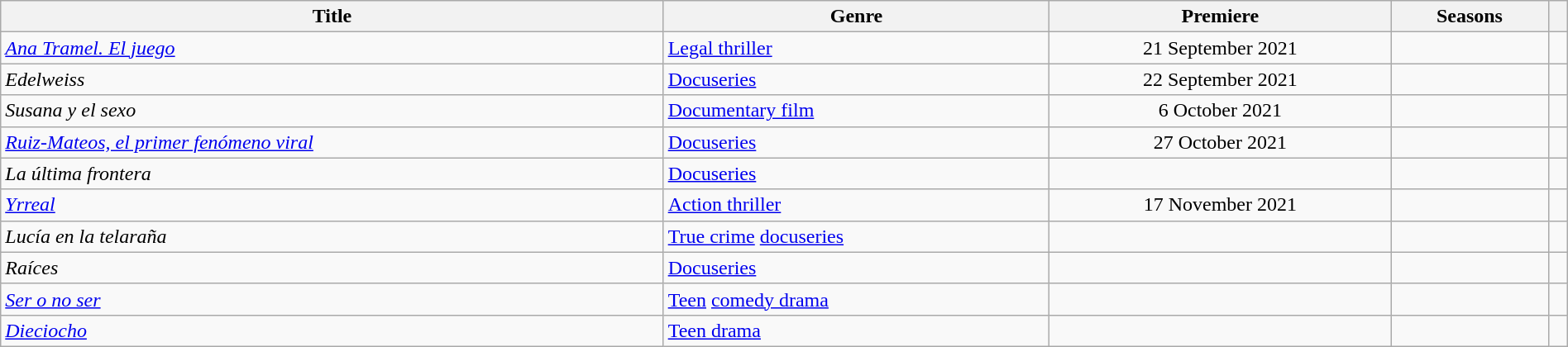<table class="wikitable sortable" style="width:100%">
<tr>
<th>Title</th>
<th>Genre</th>
<th>Premiere</th>
<th>Seasons</th>
<th></th>
</tr>
<tr>
<td><em><a href='#'>Ana Tramel. El juego</a></em></td>
<td><a href='#'>Legal thriller</a></td>
<td align = "center">21 September 2021</td>
<td align = "center"></td>
<td align = "center"></td>
</tr>
<tr>
<td><em>Edelweiss</em></td>
<td><a href='#'>Docuseries</a></td>
<td align = "center">22 September 2021</td>
<td align = "center"></td>
<td align = "center"></td>
</tr>
<tr>
<td><em>Susana y el sexo</em></td>
<td><a href='#'>Documentary film</a></td>
<td align = "center">6 October 2021</td>
<td align = "center"></td>
<td align = "center"></td>
</tr>
<tr>
<td><em><a href='#'>Ruiz-Mateos, el primer fenómeno viral</a></em></td>
<td><a href='#'>Docuseries</a></td>
<td align = "center">27 October 2021</td>
<td align = "center"></td>
<td align = "center"></td>
</tr>
<tr>
<td><em>La última frontera</em></td>
<td><a href='#'>Docuseries</a></td>
<td align = "center"></td>
<td align = "center"></td>
<td align = "center"></td>
</tr>
<tr>
<td><em><a href='#'>Yrreal</a></em></td>
<td><a href='#'>Action thriller</a></td>
<td align = "center">17 November 2021</td>
<td align = "center"></td>
<td align = "center"></td>
</tr>
<tr>
<td><em>Lucía en la telaraña</em></td>
<td><a href='#'>True crime</a> <a href='#'>docuseries</a></td>
<td align = "center"></td>
<td align = "center"></td>
<td align = "center"></td>
</tr>
<tr>
<td><em>Raíces</em></td>
<td><a href='#'>Docuseries</a></td>
<td align = "center"></td>
<td align = "center"></td>
<td align = "center"></td>
</tr>
<tr>
<td><em><a href='#'>Ser o no ser</a></em></td>
<td><a href='#'>Teen</a> <a href='#'>comedy drama</a></td>
<td align = "center"></td>
<td align = "center"></td>
<td align = "center"></td>
</tr>
<tr>
<td><em><a href='#'>Dieciocho</a></em></td>
<td><a href='#'>Teen drama</a></td>
<td></td>
<td></td>
<td></td>
</tr>
</table>
